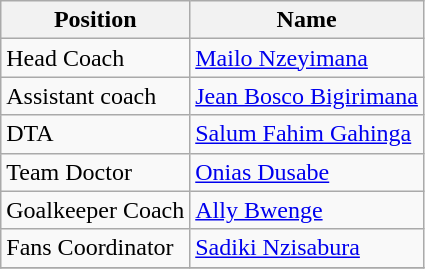<table class="wikitable">
<tr>
<th>Position</th>
<th>Name</th>
</tr>
<tr>
<td>Head Coach</td>
<td> <a href='#'>Mailo Nzeyimana</a></td>
</tr>
<tr>
<td>Assistant coach</td>
<td>  <a href='#'>Jean Bosco Bigirimana</a></td>
</tr>
<tr>
<td>DTA</td>
<td> <a href='#'>Salum Fahim Gahinga</a></td>
</tr>
<tr>
<td>Team Doctor</td>
<td> <a href='#'>Onias Dusabe</a></td>
</tr>
<tr>
<td>Goalkeeper Coach</td>
<td>  <a href='#'>Ally Bwenge</a></td>
</tr>
<tr>
<td>Fans Coordinator</td>
<td> <a href='#'>Sadiki Nzisabura</a></td>
</tr>
<tr>
</tr>
</table>
